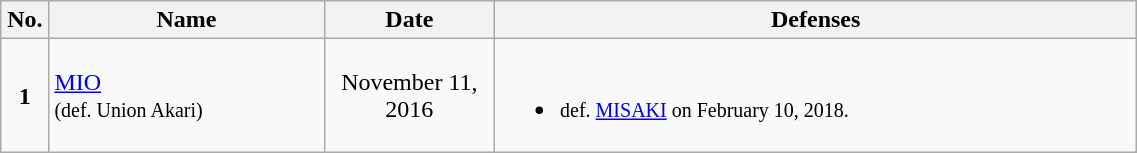<table class="wikitable" style="width:60%; font-size:100%;">
<tr>
<th style= width:1%;">No.</th>
<th style= width:21%;">Name</th>
<th style=width:13%;">Date</th>
<th style= width:49%;">Defenses</th>
</tr>
<tr>
<td align=center><strong>1</strong></td>
<td align=left> <a href='#'>MIO</a><br><small>(def. Union Akari)</small></td>
<td align=center>November 11, 2016</td>
<td><br><ul><li><small>def. <a href='#'>MISAKI</a> on February 10, 2018.</small></li></ul></td>
</tr>
</table>
